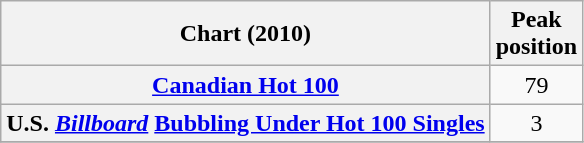<table class="wikitable sortable plainrowheaders" style="text-align:center;">
<tr>
<th scope="col">Chart (2010)</th>
<th scope="col">Peak<br>position</th>
</tr>
<tr>
<th scope="row"><a href='#'>Canadian Hot 100</a></th>
<td>79</td>
</tr>
<tr>
<th scope="row">U.S. <a href='#'><em>Billboard</em></a> <a href='#'>Bubbling Under Hot 100 Singles</a></th>
<td>3</td>
</tr>
<tr>
</tr>
</table>
